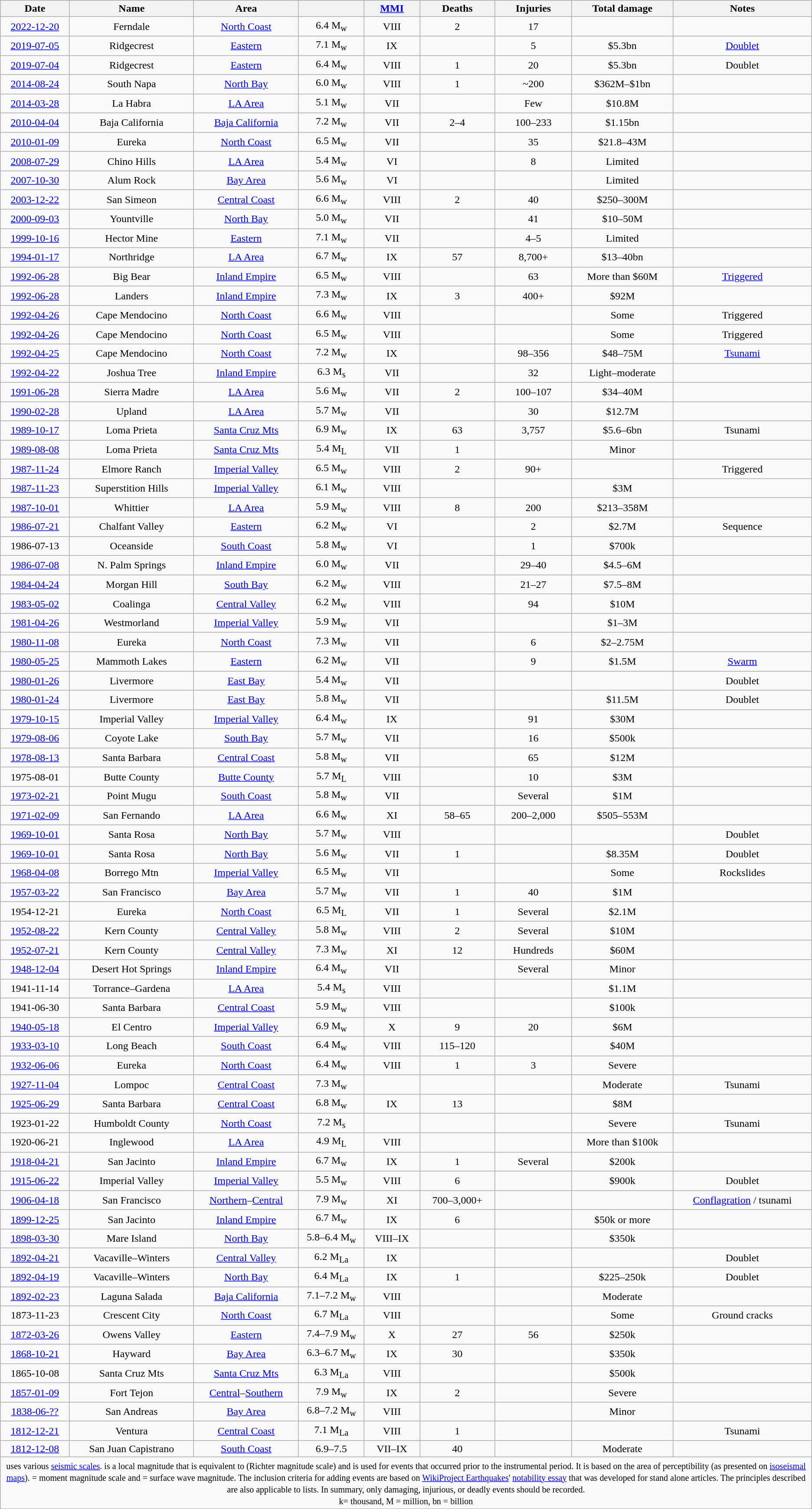<table class="wikitable sortable" style="text-align: center;">
<tr bgcolor="#ececec">
<th>Date</th>
<th>Name</th>
<th>Area</th>
<th></th>
<th><a href='#'>MMI</a></th>
<th data-sort-type="number">Deaths</th>
<th data-sort-type="number">Injuries</th>
<th data-sort-type="number">Total damage</th>
<th data-sort-type="text">Notes</th>
</tr>
<tr>
<td><a href='#'>2022-12-20</a></td>
<td>Ferndale</td>
<td><a href='#'>North Coast</a></td>
<td>6.4 M<sub>w</sub></td>
<td> VIII</td>
<td>2</td>
<td>17</td>
<td data-sort-value="0"></td>
<td></td>
</tr>
<tr>
<td><a href='#'>2019-07-05</a></td>
<td>Ridgecrest</td>
<td><a href='#'>Eastern</a></td>
<td>7.1 M<sub>w</sub></td>
<td> IX</td>
<td></td>
<td>5</td>
<td data-sort-value="5300000000">$5.3bn</td>
<td><a href='#'>Doublet</a></td>
</tr>
<tr>
<td><a href='#'>2019-07-04</a></td>
<td>Ridgecrest</td>
<td><a href='#'>Eastern</a></td>
<td>6.4 M<sub>w</sub></td>
<td> VIII</td>
<td>1</td>
<td>20</td>
<td data-sort-value="5300000000">$5.3bn</td>
<td>Doublet</td>
</tr>
<tr>
<td><a href='#'>2014-08-24</a></td>
<td>South Napa</td>
<td><a href='#'>North Bay</a></td>
<td>6.0 M<sub>w</sub></td>
<td> VIII</td>
<td>1</td>
<td data-sort-value="200">~200</td>
<td data-sort-value="362000000">$362M–$1bn</td>
<td></td>
</tr>
<tr>
<td><a href='#'>2014-03-28</a></td>
<td>La Habra</td>
<td><a href='#'>LA Area</a></td>
<td>5.1 M<sub>w</sub></td>
<td> VII</td>
<td></td>
<td data-sort-value="1.1">Few</td>
<td data-sort-value="10800000">$10.8M</td>
<td></td>
</tr>
<tr>
<td><a href='#'>2010-04-04</a></td>
<td>Baja California</td>
<td><a href='#'>Baja California</a></td>
<td>7.2 M<sub>w</sub></td>
<td> VII</td>
<td>2–4</td>
<td>100–233</td>
<td data-sort-value="1150000000">$1.15bn</td>
<td></td>
</tr>
<tr>
<td><a href='#'>2010-01-09</a></td>
<td>Eureka</td>
<td><a href='#'>North Coast</a></td>
<td>6.5 M<sub>w</sub></td>
<td> VII</td>
<td></td>
<td>35</td>
<td data-sort-value="21800000">$21.8–43M</td>
<td></td>
</tr>
<tr>
<td><a href='#'>2008-07-29</a></td>
<td>Chino Hills</td>
<td><a href='#'>LA Area</a></td>
<td>5.4 M<sub>w</sub></td>
<td> VI</td>
<td></td>
<td>8</td>
<td data-sort-value="250000">Limited</td>
<td></td>
</tr>
<tr>
<td><a href='#'>2007-10-30</a></td>
<td>Alum Rock</td>
<td><a href='#'>Bay Area</a></td>
<td>5.6 M<sub>w</sub></td>
<td> VI</td>
<td></td>
<td></td>
<td data-sort-value="250000">Limited</td>
<td></td>
</tr>
<tr>
<td><a href='#'>2003-12-22</a></td>
<td>San Simeon</td>
<td><a href='#'>Central Coast</a></td>
<td>6.6 M<sub>w</sub></td>
<td> VIII</td>
<td>2</td>
<td>40</td>
<td data-sort-value="250000000">$250–300M</td>
<td></td>
</tr>
<tr>
<td><a href='#'>2000-09-03</a></td>
<td>Yountville</td>
<td><a href='#'>North Bay</a></td>
<td>5.0 M<sub>w</sub></td>
<td> VII</td>
<td></td>
<td>41</td>
<td data-sort-value="10000000">$10–50M</td>
<td></td>
</tr>
<tr>
<td><a href='#'>1999-10-16</a></td>
<td>Hector Mine</td>
<td><a href='#'>Eastern</a></td>
<td>7.1 M<sub>w</sub></td>
<td> VII</td>
<td></td>
<td>4–5</td>
<td data-sort-value="250000">Limited</td>
<td></td>
</tr>
<tr>
<td><a href='#'>1994-01-17</a></td>
<td>Northridge</td>
<td><a href='#'>LA Area</a></td>
<td>6.7 M<sub>w</sub></td>
<td> IX</td>
<td>57</td>
<td>8,700+</td>
<td data-sort-value="13000000000">$13–40bn</td>
<td></td>
</tr>
<tr>
<td><a href='#'>1992-06-28</a></td>
<td>Big Bear</td>
<td><a href='#'>Inland Empire</a></td>
<td>6.5 M<sub>w</sub></td>
<td> VIII</td>
<td></td>
<td>63</td>
<td data-sort-value="60000001">More than $60M</td>
<td><a href='#'>Triggered</a></td>
</tr>
<tr>
<td><a href='#'>1992-06-28</a></td>
<td>Landers</td>
<td><a href='#'>Inland Empire</a></td>
<td>7.3 M<sub>w</sub></td>
<td> IX</td>
<td>3</td>
<td>400+</td>
<td data-sort-value="92000000">$92M</td>
<td></td>
</tr>
<tr>
<td><a href='#'>1992-04-26</a></td>
<td>Cape Mendocino</td>
<td><a href='#'>North Coast</a></td>
<td>6.6 M<sub>w</sub></td>
<td> VIII</td>
<td></td>
<td></td>
<td data-sort-value="50000">Some</td>
<td>Triggered</td>
</tr>
<tr>
<td><a href='#'>1992-04-26</a></td>
<td>Cape Mendocino</td>
<td><a href='#'>North Coast</a></td>
<td>6.5 M<sub>w</sub></td>
<td> VIII</td>
<td></td>
<td></td>
<td data-sort-value="50000">Some</td>
<td>Triggered</td>
</tr>
<tr>
<td><a href='#'>1992-04-25</a></td>
<td>Cape Mendocino</td>
<td><a href='#'>North Coast</a></td>
<td>7.2 M<sub>w</sub></td>
<td> IX</td>
<td></td>
<td>98–356</td>
<td data-sort-value="48000000">$48–75M</td>
<td><a href='#'>Tsunami</a></td>
</tr>
<tr>
<td><a href='#'>1992-04-22</a></td>
<td>Joshua Tree</td>
<td><a href='#'>Inland Empire</a></td>
<td>6.3 M<sub>s</sub></td>
<td> VII</td>
<td></td>
<td>32</td>
<td data-sort-value="150000">Light–moderate</td>
<td></td>
</tr>
<tr>
<td><a href='#'>1991-06-28</a></td>
<td>Sierra Madre</td>
<td><a href='#'>LA Area</a></td>
<td>5.6 M<sub>w</sub></td>
<td> VII</td>
<td>2</td>
<td>100–107</td>
<td data-sort-value="34000000">$34–40M</td>
<td></td>
</tr>
<tr>
<td><a href='#'>1990-02-28</a></td>
<td>Upland</td>
<td><a href='#'>LA Area</a></td>
<td>5.7 M<sub>w</sub></td>
<td> VII</td>
<td></td>
<td>30</td>
<td data-sort-value="12700000">$12.7M</td>
<td></td>
</tr>
<tr>
<td><a href='#'>1989-10-17</a></td>
<td>Loma Prieta</td>
<td><a href='#'>Santa Cruz Mts</a></td>
<td>6.9 M<sub>w</sub></td>
<td> IX</td>
<td>63</td>
<td>3,757</td>
<td data-sort-value="5600000000">$5.6–6bn</td>
<td>Tsunami</td>
</tr>
<tr>
<td><a href='#'>1989-08-08</a></td>
<td>Loma Prieta</td>
<td><a href='#'>Santa Cruz Mts</a></td>
<td>5.4 M<sub>L</sub></td>
<td> VII</td>
<td>1</td>
<td></td>
<td data-sort-value="10000">Minor</td>
<td></td>
</tr>
<tr>
<td><a href='#'>1987-11-24</a></td>
<td>Elmore Ranch</td>
<td><a href='#'>Imperial Valley</a></td>
<td>6.5 M<sub>w</sub></td>
<td> VIII</td>
<td>2</td>
<td>90+</td>
<td></td>
<td>Triggered</td>
</tr>
<tr>
<td><a href='#'>1987-11-23</a></td>
<td>Superstition Hills</td>
<td><a href='#'>Imperial Valley</a></td>
<td>6.1 M<sub>w</sub></td>
<td> VIII</td>
<td></td>
<td></td>
<td data-sort-value="3000000">$3M</td>
<td></td>
</tr>
<tr>
<td><a href='#'>1987-10-01</a></td>
<td>Whittier</td>
<td><a href='#'>LA Area</a></td>
<td>5.9 M<sub>w</sub></td>
<td> VIII</td>
<td>8</td>
<td>200</td>
<td data-sort-value="213000000">$213–358M</td>
<td></td>
</tr>
<tr>
<td><a href='#'>1986-07-21</a></td>
<td>Chalfant Valley</td>
<td><a href='#'>Eastern</a></td>
<td>6.2 M<sub>w</sub></td>
<td> VI</td>
<td></td>
<td>2</td>
<td data-sort-value="2700000">$2.7M</td>
<td>Sequence</td>
</tr>
<tr>
<td>1986-07-13</td>
<td>Oceanside</td>
<td><a href='#'>South Coast</a></td>
<td>5.8 M<sub>w</sub></td>
<td> VI</td>
<td></td>
<td>1</td>
<td data-sort-value="700000">$700k</td>
<td></td>
</tr>
<tr>
<td><a href='#'>1986-07-08</a></td>
<td>N. Palm Springs</td>
<td><a href='#'>Inland Empire</a></td>
<td>6.0 M<sub>w</sub></td>
<td> VII</td>
<td></td>
<td>29–40</td>
<td data-sort-value="4500000">$4.5–6M</td>
<td></td>
</tr>
<tr>
<td><a href='#'>1984-04-24</a></td>
<td>Morgan Hill</td>
<td><a href='#'>South Bay</a></td>
<td>6.2 M<sub>w</sub></td>
<td> VIII</td>
<td></td>
<td>21–27</td>
<td data-sort-value="7500000">$7.5–8M</td>
<td></td>
</tr>
<tr>
<td><a href='#'>1983-05-02</a></td>
<td>Coalinga</td>
<td><a href='#'>Central Valley</a></td>
<td>6.2 M<sub>w</sub></td>
<td> VIII</td>
<td></td>
<td>94</td>
<td data-sort-value="10000000">$10M</td>
<td></td>
</tr>
<tr>
<td><a href='#'>1981-04-26</a></td>
<td>Westmorland</td>
<td><a href='#'>Imperial Valley</a></td>
<td>5.9 M<sub>w</sub></td>
<td> VII</td>
<td></td>
<td></td>
<td data-sort-value="1000000">$1–3M</td>
<td></td>
</tr>
<tr>
<td><a href='#'>1980-11-08</a></td>
<td>Eureka</td>
<td><a href='#'>North Coast</a></td>
<td>7.3 M<sub>w</sub></td>
<td> VII</td>
<td></td>
<td>6</td>
<td data-sort-value="2000000">$2–2.75M</td>
<td></td>
</tr>
<tr>
<td><a href='#'>1980-05-25</a></td>
<td>Mammoth Lakes</td>
<td><a href='#'>Eastern</a></td>
<td>6.2 M<sub>w</sub></td>
<td> VII</td>
<td></td>
<td>9</td>
<td data-sort-value="1500000">$1.5M</td>
<td><a href='#'>Swarm</a></td>
</tr>
<tr>
<td><a href='#'>1980-01-26</a></td>
<td>Livermore</td>
<td><a href='#'>East Bay</a></td>
<td>5.4 M<sub>w</sub></td>
<td> VII</td>
<td></td>
<td></td>
<td></td>
<td>Doublet</td>
</tr>
<tr>
<td><a href='#'>1980-01-24</a></td>
<td>Livermore</td>
<td><a href='#'>East Bay</a></td>
<td>5.8 M<sub>w</sub></td>
<td> VII</td>
<td></td>
<td></td>
<td data-sort-value="11500000">$11.5M</td>
<td>Doublet</td>
</tr>
<tr>
<td><a href='#'>1979-10-15</a></td>
<td>Imperial Valley</td>
<td><a href='#'>Imperial Valley</a></td>
<td>6.4 M<sub>w</sub></td>
<td> IX</td>
<td></td>
<td>91</td>
<td data-sort-value="30000000">$30M</td>
<td></td>
</tr>
<tr>
<td><a href='#'>1979-08-06</a></td>
<td>Coyote Lake</td>
<td><a href='#'>South Bay</a></td>
<td>5.7 M<sub>w</sub></td>
<td> VII</td>
<td></td>
<td>16</td>
<td data-sort-value="500000">$500k</td>
<td></td>
</tr>
<tr>
<td><a href='#'>1978-08-13</a></td>
<td>Santa Barbara</td>
<td><a href='#'>Central Coast</a></td>
<td>5.8 M<sub>w</sub></td>
<td> VII</td>
<td></td>
<td>65</td>
<td data-sort-value="12000000">$12M</td>
<td></td>
</tr>
<tr>
<td>1975-08-01</td>
<td>Butte County</td>
<td><a href='#'>Butte County</a></td>
<td>5.7 M<sub>L</sub></td>
<td> VIII</td>
<td></td>
<td>10</td>
<td data-sort-value="3000000">$3M</td>
<td></td>
</tr>
<tr>
<td><a href='#'>1973-02-21</a></td>
<td>Point Mugu</td>
<td><a href='#'>South Coast</a></td>
<td>5.8 M<sub>w</sub></td>
<td> VII</td>
<td></td>
<td data-sort-value="2.1">Several</td>
<td data-sort-value="1000000">$1M</td>
<td></td>
</tr>
<tr>
<td><a href='#'>1971-02-09</a></td>
<td>San Fernando</td>
<td><a href='#'>LA Area</a></td>
<td>6.6 M<sub>w</sub></td>
<td> XI</td>
<td>58–65</td>
<td>200–2,000</td>
<td data-sort-value="505000000">$505–553M</td>
<td></td>
</tr>
<tr>
<td><a href='#'>1969-10-01</a></td>
<td>Santa Rosa</td>
<td><a href='#'>North Bay</a></td>
<td>5.7 M<sub>w</sub></td>
<td> VIII</td>
<td></td>
<td></td>
<td></td>
<td>Doublet</td>
</tr>
<tr>
<td><a href='#'>1969-10-01</a></td>
<td>Santa Rosa</td>
<td><a href='#'>North Bay</a></td>
<td>5.6 M<sub>w</sub></td>
<td> VII</td>
<td>1</td>
<td></td>
<td data-sort-value="8350000">$8.35M</td>
<td>Doublet</td>
</tr>
<tr>
<td><a href='#'>1968-04-08</a></td>
<td>Borrego Mtn</td>
<td><a href='#'>Imperial Valley</a></td>
<td>6.5 M<sub>w</sub></td>
<td> VII</td>
<td></td>
<td></td>
<td data-sort-value="50000">Some</td>
<td>Rockslides</td>
</tr>
<tr>
<td><a href='#'>1957-03-22</a></td>
<td>San Francisco</td>
<td><a href='#'>Bay Area</a></td>
<td>5.7 M<sub>w</sub></td>
<td> VII</td>
<td>1</td>
<td>40</td>
<td data-sort-value="1000000">$1M</td>
<td></td>
</tr>
<tr>
<td>1954-12-21</td>
<td>Eureka</td>
<td><a href='#'>North Coast</a></td>
<td>6.5 M<sub>L</sub></td>
<td> VII</td>
<td>1</td>
<td data-sort-value="2.1">Several</td>
<td data-sort-value="2100000">$2.1M</td>
<td></td>
</tr>
<tr>
<td><a href='#'>1952-08-22</a></td>
<td>Kern County</td>
<td><a href='#'>Central Valley</a></td>
<td>5.8 M<sub>w</sub></td>
<td> VIII</td>
<td>2</td>
<td data-sort-value="2.1">Several</td>
<td data-sort-value="10000000">$10M</td>
<td></td>
</tr>
<tr>
<td><a href='#'>1952-07-21</a></td>
<td>Kern County</td>
<td><a href='#'>Central Valley</a></td>
<td>7.3 M<sub>w</sub></td>
<td> XI</td>
<td>12</td>
<td data-sort-value="200">Hundreds</td>
<td data-sort-value="60000000">$60M</td>
<td></td>
</tr>
<tr>
<td><a href='#'>1948-12-04</a></td>
<td>Desert Hot Springs</td>
<td><a href='#'>Inland Empire</a></td>
<td>6.4 M<sub>w</sub></td>
<td> VII</td>
<td></td>
<td data-sort-value="2.1">Several</td>
<td data-sort-value="10000">Minor</td>
<td></td>
</tr>
<tr>
<td>1941-11-14</td>
<td>Torrance–Gardena</td>
<td><a href='#'>LA Area</a></td>
<td>5.4 M<sub>s</sub></td>
<td> VIII</td>
<td></td>
<td></td>
<td data-sort-value="1100000">$1.1M</td>
<td></td>
</tr>
<tr>
<td>1941-06-30</td>
<td>Santa Barbara</td>
<td><a href='#'>Central Coast</a></td>
<td>5.9 M<sub>w</sub></td>
<td> VIII</td>
<td></td>
<td></td>
<td data-sort-value="100000">$100k</td>
<td></td>
</tr>
<tr>
<td><a href='#'>1940-05-18</a></td>
<td>El Centro</td>
<td><a href='#'>Imperial Valley</a></td>
<td>6.9 M<sub>w</sub></td>
<td> X</td>
<td>9</td>
<td>20</td>
<td data-sort-value="6000000">$6M</td>
<td></td>
</tr>
<tr>
<td><a href='#'>1933-03-10</a></td>
<td>Long Beach</td>
<td><a href='#'>South Coast</a></td>
<td>6.4 M<sub>w</sub></td>
<td> VIII</td>
<td>115–120</td>
<td></td>
<td data-sort-value="40000000">$40M</td>
<td></td>
</tr>
<tr>
<td><a href='#'>1932-06-06</a></td>
<td>Eureka</td>
<td><a href='#'>North Coast</a></td>
<td>6.4 M<sub>w</sub></td>
<td> VIII</td>
<td>1</td>
<td>3</td>
<td data-sort-value="1000001">Severe</td>
<td></td>
</tr>
<tr>
<td><a href='#'>1927-11-04</a></td>
<td>Lompoc</td>
<td><a href='#'>Central Coast</a></td>
<td>7.3 M<sub>w</sub></td>
<td></td>
<td></td>
<td></td>
<td data-sort-value="350001">Moderate</td>
<td>Tsunami</td>
</tr>
<tr>
<td><a href='#'>1925-06-29</a></td>
<td>Santa Barbara</td>
<td><a href='#'>Central Coast</a></td>
<td>6.8 M<sub>w</sub></td>
<td> IX</td>
<td>13</td>
<td></td>
<td data-sort-value="8000000">$8M</td>
<td></td>
</tr>
<tr>
<td>1923-01-22</td>
<td>Humboldt County</td>
<td><a href='#'>North Coast</a></td>
<td>7.2 M<sub>s</sub></td>
<td></td>
<td></td>
<td></td>
<td data-sort-value="1000001">Severe</td>
<td>Tsunami</td>
</tr>
<tr>
<td>1920-06-21</td>
<td>Inglewood</td>
<td><a href='#'>LA Area</a></td>
<td>4.9 M<sub>L</sub></td>
<td> VIII</td>
<td></td>
<td></td>
<td data-sort-value="100001">More than $100k</td>
<td></td>
</tr>
<tr>
<td><a href='#'>1918-04-21</a></td>
<td>San Jacinto</td>
<td><a href='#'>Inland Empire</a></td>
<td>6.7 M<sub>w</sub></td>
<td> IX</td>
<td>1</td>
<td data-sort-value="2.1">Several</td>
<td data-sort-value="200000">$200k</td>
<td></td>
</tr>
<tr>
<td><a href='#'>1915-06-22</a></td>
<td>Imperial Valley</td>
<td><a href='#'>Imperial Valley</a></td>
<td>5.5 M<sub>w</sub></td>
<td> VIII</td>
<td>6</td>
<td></td>
<td data-sort-value="900000">$900k</td>
<td>Doublet</td>
</tr>
<tr>
<td><a href='#'>1906-04-18</a></td>
<td>San Francisco</td>
<td><a href='#'>Northern</a>–<a href='#'>Central</a></td>
<td>7.9 M<sub>w</sub></td>
<td> XI</td>
<td>700–3,000+</td>
<td></td>
<td></td>
<td><a href='#'>Conflagration</a> / tsunami</td>
</tr>
<tr>
<td><a href='#'>1899-12-25</a></td>
<td>San Jacinto</td>
<td><a href='#'>Inland Empire</a></td>
<td>6.7 M<sub>w</sub></td>
<td> IX</td>
<td>6</td>
<td></td>
<td data-sort-value="50001">$50k or more</td>
<td></td>
</tr>
<tr>
<td><a href='#'>1898-03-30</a></td>
<td>Mare Island</td>
<td><a href='#'>North Bay</a></td>
<td>5.8–6.4 M<sub>w</sub></td>
<td> VIII–IX</td>
<td></td>
<td></td>
<td data-sort-value="350000">$350k</td>
<td></td>
</tr>
<tr>
<td><a href='#'>1892-04-21</a></td>
<td>Vacaville–Winters</td>
<td><a href='#'>Central Valley</a></td>
<td>6.2 M<sub>La</sub></td>
<td> IX</td>
<td></td>
<td></td>
<td></td>
<td>Doublet</td>
</tr>
<tr>
<td><a href='#'>1892-04-19</a></td>
<td>Vacaville–Winters</td>
<td><a href='#'>North Bay</a></td>
<td>6.4 M<sub>La</sub></td>
<td> IX</td>
<td>1</td>
<td></td>
<td data-sort-value="225000">$225–250k</td>
<td>Doublet</td>
</tr>
<tr>
<td><a href='#'>1892-02-23</a></td>
<td>Laguna Salada</td>
<td><a href='#'>Baja California</a></td>
<td>7.1–7.2 M<sub>w</sub></td>
<td> VIII</td>
<td></td>
<td></td>
<td data-sort-value="350001">Moderate</td>
<td></td>
</tr>
<tr>
<td>1873-11-23</td>
<td>Crescent City</td>
<td><a href='#'>North Coast</a></td>
<td>6.7 M<sub>La</sub></td>
<td> VIII</td>
<td></td>
<td></td>
<td data-sort-value="50000">Some</td>
<td>Ground cracks</td>
</tr>
<tr>
<td><a href='#'>1872-03-26</a></td>
<td>Owens Valley</td>
<td><a href='#'>Eastern</a></td>
<td>7.4–7.9 M<sub>w</sub></td>
<td> X</td>
<td>27</td>
<td>56</td>
<td data-sort-value="250000">$250k</td>
<td></td>
</tr>
<tr>
<td><a href='#'>1868-10-21</a></td>
<td>Hayward</td>
<td><a href='#'>Bay Area</a></td>
<td>6.3–6.7 M<sub>w</sub></td>
<td> IX</td>
<td>30</td>
<td></td>
<td data-sort-value="350000">$350k</td>
<td></td>
</tr>
<tr>
<td>1865-10-08</td>
<td>Santa Cruz Mts</td>
<td><a href='#'>Santa Cruz Mts</a></td>
<td>6.3 M<sub>La</sub></td>
<td> VIII</td>
<td></td>
<td></td>
<td data-sort-value="500000">$500k</td>
<td></td>
</tr>
<tr>
<td><a href='#'>1857-01-09</a></td>
<td>Fort Tejon</td>
<td><a href='#'>Central</a>–<a href='#'>Southern</a></td>
<td>7.9 M<sub>w</sub></td>
<td> IX</td>
<td>2</td>
<td></td>
<td data-sort-value="1000001">Severe</td>
<td></td>
</tr>
<tr>
<td><a href='#'>1838-06-??</a></td>
<td>San Andreas</td>
<td><a href='#'>Bay Area</a></td>
<td>6.8–7.2 M<sub>w</sub></td>
<td> VIII</td>
<td></td>
<td></td>
<td data-sort-value="10000">Minor</td>
<td></td>
</tr>
<tr>
<td><a href='#'>1812-12-21</a></td>
<td>Ventura</td>
<td><a href='#'>Central Coast</a></td>
<td>7.1 M<sub>La</sub></td>
<td> VIII</td>
<td>1</td>
<td></td>
<td></td>
<td>Tsunami </td>
</tr>
<tr>
<td><a href='#'>1812-12-08</a></td>
<td>San Juan Capistrano</td>
<td><a href='#'>South Coast</a></td>
<td>6.9–7.5</td>
<td> VII–IX</td>
<td>40</td>
<td></td>
<td data-sort-value="350001">Moderate</td>
<td></td>
</tr>
<tr class="sortbottom">
<td colspan="9" style="text-align: center;"><small> uses various <a href='#'>seismic scales</a>.  is a local magnitude that is equivalent to  (Richter magnitude scale) and is used for events that occurred prior to the instrumental period. It is based on the area of perceptibility (as presented on <a href='#'>isoseismal maps</a>).  = moment magnitude scale and  = surface wave magnitude. The inclusion criteria for adding events are based on <a href='#'>WikiProject Earthquakes</a>' <a href='#'>notability essay</a> that was developed for stand alone articles. The principles described are also applicable to lists. In summary, only damaging, injurious, or deadly events should be recorded. <br> k= thousand, M = million, bn = billion</small></td>
</tr>
</table>
